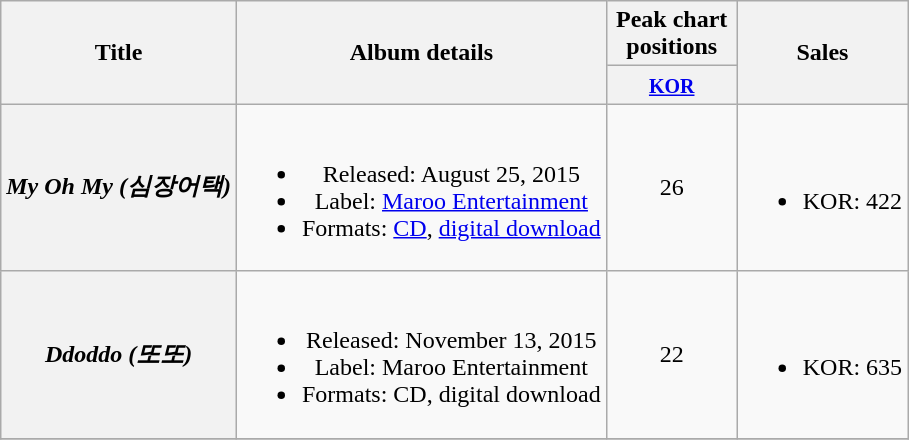<table class="wikitable plainrowheaders" style="text-align:center;">
<tr>
<th scope="col" rowspan="2">Title</th>
<th scope="col" rowspan="2">Album details</th>
<th scope="col" colspan="1" style="width:5em;">Peak chart positions</th>
<th scope="col" rowspan="2">Sales</th>
</tr>
<tr>
<th><small><a href='#'>KOR</a></small><br></th>
</tr>
<tr>
<th scope="row"><em>My Oh My (심장어택)</em></th>
<td><br><ul><li>Released: August 25, 2015</li><li>Label: <a href='#'>Maroo Entertainment</a></li><li>Formats: <a href='#'>CD</a>, <a href='#'>digital download</a></li></ul></td>
<td>26</td>
<td><br><ul><li>KOR: 422</li></ul></td>
</tr>
<tr>
<th scope="row"><em>Ddoddo (또또)</em></th>
<td><br><ul><li>Released: November 13, 2015</li><li>Label: Maroo Entertainment</li><li>Formats: CD, digital download</li></ul></td>
<td>22</td>
<td><br><ul><li>KOR: 635</li></ul></td>
</tr>
<tr>
</tr>
</table>
